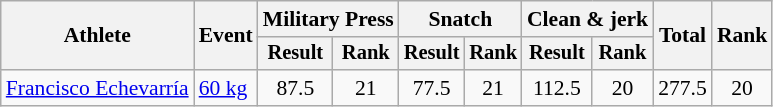<table class="wikitable" style="font-size:90%">
<tr>
<th rowspan="2">Athlete</th>
<th rowspan="2">Event</th>
<th colspan="2">Military Press</th>
<th colspan="2">Snatch</th>
<th colspan="2">Clean & jerk</th>
<th rowspan="2">Total</th>
<th rowspan="2">Rank</th>
</tr>
<tr style="font-size:95%">
<th>Result</th>
<th>Rank</th>
<th>Result</th>
<th>Rank</th>
<th>Result</th>
<th>Rank</th>
</tr>
<tr align=center>
<td align=left><a href='#'>Francisco Echevarría</a></td>
<td align=left><a href='#'>60 kg</a></td>
<td>87.5</td>
<td>21</td>
<td>77.5</td>
<td>21</td>
<td>112.5</td>
<td>20</td>
<td>277.5</td>
<td>20</td>
</tr>
</table>
